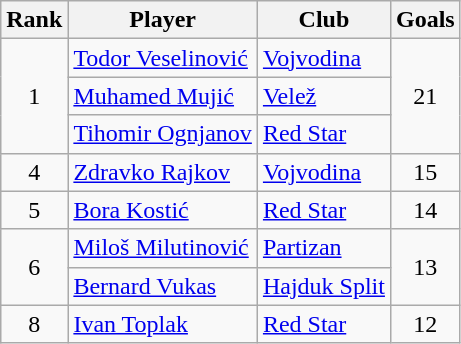<table class="wikitable" style="text-align:center">
<tr>
<th>Rank</th>
<th>Player</th>
<th>Club</th>
<th>Goals</th>
</tr>
<tr>
<td rowspan="3">1</td>
<td align="left"> <a href='#'>Todor Veselinović</a></td>
<td align="left"><a href='#'>Vojvodina</a></td>
<td rowspan="3">21</td>
</tr>
<tr>
<td align="left"> <a href='#'>Muhamed Mujić</a></td>
<td align="left"><a href='#'>Velež</a></td>
</tr>
<tr>
<td align="left"> <a href='#'>Tihomir Ognjanov</a></td>
<td align="left"><a href='#'>Red Star</a></td>
</tr>
<tr>
<td rowspan="1">4</td>
<td align="left"> <a href='#'>Zdravko Rajkov</a></td>
<td align="left"><a href='#'>Vojvodina</a></td>
<td>15</td>
</tr>
<tr>
<td rowspan="1">5</td>
<td align="left"> <a href='#'>Bora Kostić</a></td>
<td align="left"><a href='#'>Red Star</a></td>
<td>14</td>
</tr>
<tr>
<td rowspan="2">6</td>
<td align="left"> <a href='#'>Miloš Milutinović</a></td>
<td align="left"><a href='#'>Partizan</a></td>
<td rowspan="2">13</td>
</tr>
<tr>
<td align="left"> <a href='#'>Bernard Vukas</a></td>
<td align="left"><a href='#'>Hajduk Split</a></td>
</tr>
<tr>
<td rowspan="1">8</td>
<td align="left"> <a href='#'>Ivan Toplak</a></td>
<td align="left"><a href='#'>Red Star</a></td>
<td>12</td>
</tr>
</table>
